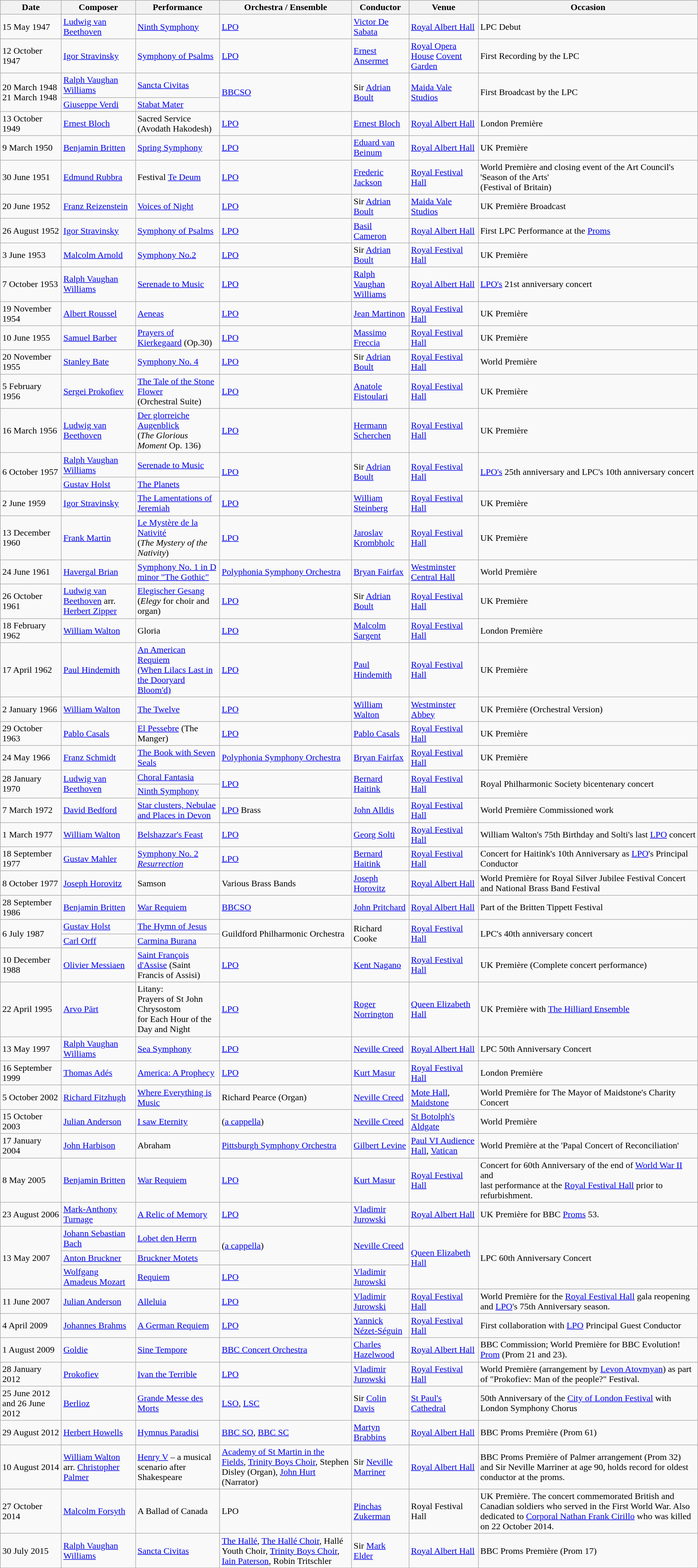<table class="wikitable sortable">
<tr>
<th class="unsortable">Date</th>
<th class="unsortable">Composer</th>
<th class="unsortable">Performance</th>
<th class="unsortable">Orchestra / Ensemble</th>
<th class="unsortable">Conductor</th>
<th class="unsortable">Venue</th>
<th class="unsortable">Occasion</th>
</tr>
<tr>
<td>15 May 1947</td>
<td><a href='#'>Ludwig van Beethoven</a></td>
<td><a href='#'>Ninth Symphony</a></td>
<td><a href='#'>LPO</a></td>
<td><a href='#'>Victor De Sabata</a></td>
<td><a href='#'>Royal Albert Hall</a></td>
<td>LPC Debut</td>
</tr>
<tr>
<td>12 October 1947</td>
<td><a href='#'>Igor Stravinsky</a></td>
<td><a href='#'>Symphony of Psalms</a></td>
<td><a href='#'>LPO</a></td>
<td><a href='#'>Ernest Ansermet</a></td>
<td><a href='#'>Royal Opera House</a> <a href='#'>Covent Garden</a></td>
<td>First Recording by the LPC</td>
</tr>
<tr>
<td rowspan="2">20 March 1948 <br>21 March 1948</td>
<td><a href='#'>Ralph Vaughan Williams</a></td>
<td><a href='#'>Sancta Civitas</a></td>
<td rowspan="2"><a href='#'>BBCSO</a></td>
<td rowspan="2">Sir <a href='#'>Adrian Boult</a></td>
<td rowspan="2"><a href='#'>Maida Vale Studios</a></td>
<td rowspan="2">First Broadcast by the LPC</td>
</tr>
<tr>
<td><a href='#'>Giuseppe Verdi</a></td>
<td><a href='#'>Stabat Mater</a></td>
</tr>
<tr>
<td>13 October 1949</td>
<td><a href='#'>Ernest Bloch</a></td>
<td>Sacred Service (Avodath Hakodesh)</td>
<td><a href='#'>LPO</a></td>
<td><a href='#'>Ernest Bloch</a></td>
<td><a href='#'>Royal Albert Hall</a></td>
<td>London Première</td>
</tr>
<tr>
<td>9 March 1950</td>
<td><a href='#'>Benjamin Britten</a></td>
<td><a href='#'>Spring Symphony</a></td>
<td><a href='#'>LPO</a></td>
<td><a href='#'>Eduard van Beinum</a></td>
<td><a href='#'>Royal Albert Hall</a></td>
<td>UK Première </td>
</tr>
<tr>
<td>30 June 1951</td>
<td><a href='#'>Edmund Rubbra</a></td>
<td>Festival <a href='#'>Te Deum</a></td>
<td><a href='#'>LPO</a></td>
<td><a href='#'>Frederic Jackson</a></td>
<td><a href='#'>Royal Festival Hall</a></td>
<td>World Première and closing event of the Art Council's 'Season of the Arts'<br>(Festival of Britain)</td>
</tr>
<tr>
<td>20 June 1952</td>
<td><a href='#'>Franz Reizenstein</a></td>
<td><a href='#'>Voices of Night</a></td>
<td><a href='#'>LPO</a></td>
<td>Sir <a href='#'>Adrian Boult</a></td>
<td><a href='#'>Maida Vale Studios</a></td>
<td>UK Première Broadcast</td>
</tr>
<tr>
<td>26 August 1952</td>
<td><a href='#'>Igor Stravinsky</a></td>
<td><a href='#'>Symphony of Psalms</a></td>
<td><a href='#'>LPO</a></td>
<td><a href='#'>Basil Cameron</a></td>
<td><a href='#'>Royal Albert Hall</a></td>
<td>First LPC Performance at the <a href='#'>Proms</a></td>
</tr>
<tr>
<td>3 June 1953</td>
<td><a href='#'>Malcolm Arnold</a></td>
<td><a href='#'>Symphony No.2</a></td>
<td><a href='#'>LPO</a></td>
<td>Sir <a href='#'>Adrian Boult</a></td>
<td><a href='#'>Royal Festival Hall</a></td>
<td>UK Première</td>
</tr>
<tr>
<td>7 October 1953</td>
<td><a href='#'>Ralph Vaughan Williams</a></td>
<td><a href='#'>Serenade to Music</a></td>
<td><a href='#'>LPO</a></td>
<td><a href='#'>Ralph Vaughan Williams</a></td>
<td><a href='#'>Royal Albert Hall</a></td>
<td><a href='#'>LPO's</a> 21st anniversary concert</td>
</tr>
<tr>
<td>19 November 1954</td>
<td><a href='#'>Albert Roussel</a></td>
<td><a href='#'>Aeneas</a></td>
<td><a href='#'>LPO</a></td>
<td><a href='#'>Jean Martinon</a></td>
<td><a href='#'>Royal Festival Hall</a></td>
<td>UK Première </td>
</tr>
<tr>
<td>10 June 1955</td>
<td><a href='#'>Samuel Barber</a></td>
<td><a href='#'>Prayers of Kierkegaard</a> (Op.30)</td>
<td><a href='#'>LPO</a></td>
<td><a href='#'>Massimo Freccia</a></td>
<td><a href='#'>Royal Festival Hall</a></td>
<td>UK Première </td>
</tr>
<tr>
<td>20 November 1955</td>
<td><a href='#'>Stanley Bate</a></td>
<td><a href='#'>Symphony No. 4</a></td>
<td><a href='#'>LPO</a></td>
<td>Sir <a href='#'>Adrian Boult</a></td>
<td><a href='#'>Royal Festival Hall</a></td>
<td>World Première</td>
</tr>
<tr>
<td>5 February 1956</td>
<td><a href='#'>Sergei Prokofiev</a></td>
<td><a href='#'>The Tale of the Stone Flower</a> <br>(Orchestral Suite)</td>
<td><a href='#'>LPO</a></td>
<td><a href='#'>Anatole Fistoulari</a></td>
<td><a href='#'>Royal Festival Hall</a></td>
<td>UK Première</td>
</tr>
<tr>
<td>16 March 1956</td>
<td><a href='#'>Ludwig van Beethoven</a></td>
<td><a href='#'>Der glorreiche Augenblick</a> <br>(<em>The Glorious Moment</em> Op. 136)</td>
<td><a href='#'>LPO</a></td>
<td><a href='#'>Hermann Scherchen</a></td>
<td><a href='#'>Royal Festival Hall</a></td>
<td>UK Première </td>
</tr>
<tr>
<td rowspan="2">6 October 1957</td>
<td><a href='#'>Ralph Vaughan Williams</a></td>
<td><a href='#'>Serenade to Music</a></td>
<td rowspan="2"><a href='#'>LPO</a></td>
<td rowspan="2">Sir <a href='#'>Adrian Boult</a></td>
<td rowspan="2"><a href='#'>Royal Festival Hall</a></td>
<td rowspan="2"><a href='#'>LPO's</a> 25th anniversary and LPC's 10th anniversary concert</td>
</tr>
<tr>
<td><a href='#'>Gustav Holst</a></td>
<td><a href='#'>The Planets</a></td>
</tr>
<tr>
<td>2 June 1959</td>
<td><a href='#'>Igor Stravinsky</a></td>
<td><a href='#'>The Lamentations of Jeremiah</a></td>
<td><a href='#'>LPO</a></td>
<td><a href='#'>William Steinberg</a></td>
<td><a href='#'>Royal Festival Hall</a></td>
<td>UK Première</td>
</tr>
<tr>
<td>13 December 1960</td>
<td><a href='#'>Frank Martin</a></td>
<td><a href='#'>Le Mystère de la Nativité</a><br>(<em>The Mystery of the Nativity</em>)</td>
<td><a href='#'>LPO</a></td>
<td><a href='#'>Jaroslav Krombholc</a></td>
<td><a href='#'>Royal Festival Hall</a></td>
<td>UK Première</td>
</tr>
<tr>
<td>24 June 1961</td>
<td><a href='#'>Havergal Brian</a></td>
<td><a href='#'>Symphony No. 1 in D minor "The Gothic"</a></td>
<td><a href='#'>Polyphonia Symphony Orchestra</a></td>
<td><a href='#'>Bryan Fairfax</a></td>
<td><a href='#'>Westminster Central Hall</a></td>
<td>World Première </td>
</tr>
<tr>
<td>26 October 1961</td>
<td><a href='#'>Ludwig van Beethoven</a> arr. <a href='#'>Herbert Zipper</a></td>
<td><a href='#'>Elegischer Gesang</a> <br>(<em>Elegy</em> for choir and organ)</td>
<td><a href='#'>LPO</a></td>
<td>Sir <a href='#'>Adrian Boult</a></td>
<td><a href='#'>Royal Festival Hall</a></td>
<td>UK Première</td>
</tr>
<tr>
<td>18 February 1962</td>
<td><a href='#'>William Walton</a></td>
<td>Gloria</td>
<td><a href='#'>LPO</a></td>
<td><a href='#'>Malcolm Sargent</a></td>
<td><a href='#'>Royal Festival Hall</a></td>
<td>London Première</td>
</tr>
<tr>
<td>17 April 1962</td>
<td><a href='#'>Paul Hindemith</a></td>
<td><a href='#'>An American Requiem <br>(When Lilacs Last in the Dooryard Bloom'd)</a></td>
<td><a href='#'>LPO</a></td>
<td><a href='#'>Paul Hindemith</a></td>
<td><a href='#'>Royal Festival Hall</a></td>
<td>UK Première </td>
</tr>
<tr>
<td>2 January 1966</td>
<td><a href='#'>William Walton</a></td>
<td><a href='#'>The Twelve</a></td>
<td><a href='#'>LPO</a></td>
<td><a href='#'>William Walton</a></td>
<td><a href='#'>Westminster Abbey</a></td>
<td>UK Première (Orchestral Version)</td>
</tr>
<tr>
<td>29 October 1963</td>
<td><a href='#'>Pablo Casals</a></td>
<td><a href='#'>El Pessebre</a> (The Manger)</td>
<td><a href='#'>LPO</a></td>
<td><a href='#'>Pablo Casals</a></td>
<td><a href='#'>Royal Festival Hall</a></td>
<td>UK Première</td>
</tr>
<tr>
<td>24 May 1966</td>
<td><a href='#'>Franz Schmidt</a></td>
<td><a href='#'>The Book with Seven Seals</a></td>
<td><a href='#'>Polyphonia Symphony Orchestra</a></td>
<td><a href='#'>Bryan Fairfax</a></td>
<td><a href='#'>Royal Festival Hall</a></td>
<td>UK Première </td>
</tr>
<tr>
<td rowspan="2">28 January 1970</td>
<td rowspan="2"><a href='#'>Ludwig van Beethoven</a></td>
<td><a href='#'>Choral Fantasia</a></td>
<td rowspan="2"><a href='#'>LPO</a></td>
<td rowspan="2"><a href='#'>Bernard Haitink</a></td>
<td rowspan="2"><a href='#'>Royal Festival Hall</a></td>
<td rowspan="2">Royal Philharmonic Society bicentenary concert</td>
</tr>
<tr>
<td><a href='#'>Ninth Symphony</a></td>
</tr>
<tr>
<td>7 March 1972</td>
<td><a href='#'>David Bedford</a></td>
<td><a href='#'>Star clusters, Nebulae and Places in Devon</a></td>
<td><a href='#'>LPO</a> Brass</td>
<td><a href='#'>John Alldis</a></td>
<td><a href='#'>Royal Festival Hall</a></td>
<td>World Première Commissioned work</td>
</tr>
<tr>
<td>1 March 1977</td>
<td><a href='#'>William Walton</a></td>
<td><a href='#'>Belshazzar's Feast</a></td>
<td><a href='#'>LPO</a></td>
<td><a href='#'>Georg Solti</a></td>
<td><a href='#'>Royal Festival Hall</a></td>
<td>William Walton's 75th Birthday and Solti's last <a href='#'>LPO</a> concert</td>
</tr>
<tr>
<td>18 September 1977</td>
<td><a href='#'>Gustav Mahler</a></td>
<td><a href='#'>Symphony No. 2 <em>Resurrection</em></a></td>
<td><a href='#'>LPO</a></td>
<td><a href='#'>Bernard Haitink</a></td>
<td><a href='#'>Royal Festival Hall</a></td>
<td>Concert for Haitink's 10th Anniversary as <a href='#'>LPO</a>'s Principal Conductor</td>
</tr>
<tr>
<td>8 October 1977</td>
<td><a href='#'>Joseph Horovitz</a></td>
<td>Samson</td>
<td>Various Brass Bands</td>
<td><a href='#'>Joseph Horovitz</a></td>
<td><a href='#'>Royal Albert Hall</a></td>
<td>World Première for Royal Silver Jubilee Festival Concert <br>and National Brass Band Festival</td>
</tr>
<tr>
<td>28 September 1986</td>
<td><a href='#'>Benjamin Britten</a></td>
<td><a href='#'>War Requiem</a></td>
<td><a href='#'>BBCSO</a></td>
<td><a href='#'>John Pritchard</a></td>
<td><a href='#'>Royal Albert Hall</a></td>
<td>Part of the Britten Tippett Festival</td>
</tr>
<tr>
<td rowspan="2">6 July 1987</td>
<td><a href='#'>Gustav Holst</a></td>
<td><a href='#'>The Hymn of Jesus</a></td>
<td rowspan="2">Guildford Philharmonic Orchestra</td>
<td rowspan="2">Richard Cooke</td>
<td rowspan="2"><a href='#'>Royal Festival Hall</a></td>
<td rowspan="2">LPC's 40th anniversary concert</td>
</tr>
<tr>
<td><a href='#'>Carl Orff</a></td>
<td><a href='#'>Carmina Burana</a></td>
</tr>
<tr>
<td>10 December 1988</td>
<td><a href='#'>Olivier Messiaen</a></td>
<td><a href='#'>Saint François d'Assise</a> (Saint Francis of Assisi)</td>
<td><a href='#'>LPO</a></td>
<td><a href='#'>Kent Nagano</a></td>
<td><a href='#'>Royal Festival Hall</a></td>
<td>UK Première (Complete concert performance)</td>
</tr>
<tr>
<td>22 April 1995</td>
<td><a href='#'>Arvo Pärt</a></td>
<td>Litany: <br>Prayers of St John Chrysostom <br>for Each Hour of the Day and Night</td>
<td><a href='#'>LPO</a></td>
<td><a href='#'>Roger Norrington</a></td>
<td><a href='#'>Queen Elizabeth Hall</a></td>
<td>UK Première with <a href='#'>The Hilliard Ensemble</a></td>
</tr>
<tr>
<td>13 May 1997</td>
<td><a href='#'>Ralph Vaughan Williams</a></td>
<td><a href='#'>Sea Symphony</a></td>
<td><a href='#'>LPO</a></td>
<td><a href='#'>Neville Creed</a></td>
<td><a href='#'>Royal Albert Hall</a></td>
<td>LPC 50th Anniversary Concert</td>
</tr>
<tr>
<td>16 September 1999</td>
<td><a href='#'>Thomas Adés</a></td>
<td><a href='#'>America: A Prophecy</a></td>
<td><a href='#'>LPO</a></td>
<td><a href='#'>Kurt Masur</a></td>
<td><a href='#'>Royal Festival Hall</a></td>
<td>London Première</td>
</tr>
<tr>
<td>5 October 2002</td>
<td><a href='#'>Richard Fitzhugh</a></td>
<td><a href='#'>Where Everything is Music</a></td>
<td>Richard Pearce (Organ)</td>
<td><a href='#'>Neville Creed</a></td>
<td><a href='#'>Mote Hall</a>, <a href='#'>Maidstone</a></td>
<td>World Première for The Mayor of Maidstone's Charity Concert</td>
</tr>
<tr>
<td>15 October 2003</td>
<td><a href='#'>Julian Anderson</a></td>
<td><a href='#'>I saw Eternity</a></td>
<td>(<a href='#'>a cappella</a>)</td>
<td><a href='#'>Neville Creed</a></td>
<td><a href='#'>St Botolph's Aldgate</a></td>
<td>World Première </td>
</tr>
<tr>
<td>17 January 2004</td>
<td><a href='#'>John Harbison</a></td>
<td>Abraham</td>
<td><a href='#'>Pittsburgh Symphony Orchestra</a></td>
<td><a href='#'>Gilbert Levine</a></td>
<td><a href='#'>Paul VI Audience Hall</a>, <a href='#'>Vatican</a></td>
<td>World Première at the 'Papal Concert of Reconciliation'</td>
</tr>
<tr>
<td>8 May 2005</td>
<td><a href='#'>Benjamin Britten</a></td>
<td><a href='#'>War Requiem</a></td>
<td><a href='#'>LPO</a></td>
<td><a href='#'>Kurt Masur</a></td>
<td><a href='#'>Royal Festival Hall</a></td>
<td>Concert for 60th Anniversary of the end of <a href='#'>World War II</a> and <br>last performance at the <a href='#'>Royal Festival Hall</a> prior to refurbishment.</td>
</tr>
<tr>
<td>23 August 2006</td>
<td><a href='#'>Mark-Anthony Turnage</a></td>
<td><a href='#'>A Relic of Memory</a></td>
<td><a href='#'>LPO</a></td>
<td><a href='#'>Vladimir Jurowski</a></td>
<td><a href='#'>Royal Albert Hall</a></td>
<td>UK Première for BBC <a href='#'>Proms</a> 53.</td>
</tr>
<tr>
<td rowspan="3">13 May 2007</td>
<td><a href='#'>Johann Sebastian Bach</a></td>
<td><a href='#'>Lobet den Herrn</a></td>
<td rowspan="2">(<a href='#'>a cappella</a>)</td>
<td rowspan="2"><a href='#'>Neville Creed</a></td>
<td rowspan="3"><a href='#'>Queen Elizabeth Hall</a></td>
<td rowspan="3">LPC 60th Anniversary Concert</td>
</tr>
<tr>
<td><a href='#'>Anton Bruckner</a></td>
<td><a href='#'>Bruckner Motets</a></td>
</tr>
<tr>
<td><a href='#'>Wolfgang Amadeus Mozart</a></td>
<td><a href='#'>Requiem</a></td>
<td><a href='#'>LPO</a></td>
<td><a href='#'>Vladimir Jurowski</a></td>
</tr>
<tr>
<td>11 June 2007</td>
<td><a href='#'>Julian Anderson</a></td>
<td><a href='#'>Alleluia</a></td>
<td><a href='#'>LPO</a></td>
<td><a href='#'>Vladimir Jurowski</a></td>
<td><a href='#'>Royal Festival Hall</a></td>
<td>World Première for the <a href='#'>Royal Festival Hall</a> gala reopening and <a href='#'>LPO</a>'s 75th Anniversary season.</td>
</tr>
<tr>
<td>4 April 2009</td>
<td><a href='#'>Johannes Brahms</a></td>
<td><a href='#'>A German Requiem</a></td>
<td><a href='#'>LPO</a></td>
<td><a href='#'>Yannick Nézet-Séguin</a></td>
<td><a href='#'>Royal Festival Hall</a></td>
<td>First collaboration with <a href='#'>LPO</a> Principal Guest Conductor</td>
</tr>
<tr>
<td>1 August 2009</td>
<td><a href='#'>Goldie</a></td>
<td><a href='#'>Sine Tempore</a></td>
<td><a href='#'>BBC Concert Orchestra</a></td>
<td><a href='#'>Charles Hazelwood</a></td>
<td><a href='#'>Royal Albert Hall</a></td>
<td>BBC Commission; World Première for BBC Evolution! <a href='#'>Prom</a> (Prom 21 and 23).</td>
</tr>
<tr>
<td>28 January 2012</td>
<td><a href='#'>Prokofiev</a></td>
<td><a href='#'>Ivan the Terrible</a></td>
<td><a href='#'>LPO</a></td>
<td><a href='#'>Vladimir Jurowski</a></td>
<td><a href='#'>Royal Festival Hall</a></td>
<td>World Première (arrangement by <a href='#'>Levon Atovmyan</a>) as part of "Prokofiev: Man of the people?" Festival.</td>
</tr>
<tr>
<td>25 June 2012 and 26 June 2012</td>
<td><a href='#'>Berlioz</a></td>
<td><a href='#'>Grande Messe des Morts</a></td>
<td><a href='#'>LSO</a>, <a href='#'>LSC</a></td>
<td>Sir <a href='#'>Colin Davis</a></td>
<td><a href='#'>St Paul's Cathedral</a></td>
<td>50th Anniversary of the <a href='#'>City of London Festival</a> with London Symphony Chorus </td>
</tr>
<tr>
<td>29 August 2012</td>
<td><a href='#'>Herbert Howells</a></td>
<td><a href='#'>Hymnus Paradisi</a></td>
<td><a href='#'>BBC SO</a>, <a href='#'>BBC SC</a></td>
<td><a href='#'>Martyn Brabbins</a></td>
<td><a href='#'>Royal Albert Hall</a></td>
<td>BBC Proms Première (Prom 61)</td>
</tr>
<tr>
<td>10 August 2014</td>
<td><a href='#'>William Walton</a> arr. <a href='#'>Christopher Palmer</a></td>
<td><a href='#'>Henry V</a> – a musical scenario after Shakespeare</td>
<td><a href='#'>Academy of St Martin in the Fields</a>, <a href='#'>Trinity Boys Choir</a>, Stephen Disley (Organ), <a href='#'>John Hurt</a> (Narrator)</td>
<td>Sir <a href='#'>Neville Marriner</a></td>
<td><a href='#'>Royal Albert Hall</a></td>
<td>BBC Proms Première of Palmer arrangement (Prom 32) and Sir Neville Marriner at age 90, holds record for oldest conductor at the proms.</td>
</tr>
<tr>
<td>27 October 2014</td>
<td><a href='#'>Malcolm Forsyth</a></td>
<td>A Ballad of Canada</td>
<td>LPO</td>
<td><a href='#'>Pinchas Zukerman</a></td>
<td>Royal Festival Hall</td>
<td>UK Première. The concert commemorated British and Canadian soldiers who served in the First World War. Also dedicated to <a href='#'>Corporal Nathan Frank Cirillo</a> who was killed on 22 October 2014.</td>
</tr>
<tr>
<td>30 July 2015</td>
<td><a href='#'>Ralph Vaughan Williams</a></td>
<td><a href='#'>Sancta Civitas</a></td>
<td><a href='#'>The Hallé</a>, <a href='#'>The Hallé Choir</a>, Hallé Youth Choir, <a href='#'>Trinity Boys Choir</a>, <a href='#'>Iain Paterson</a>, Robin Tritschler</td>
<td>Sir <a href='#'>Mark Elder</a></td>
<td><a href='#'>Royal Albert Hall</a></td>
<td>BBC Proms Première (Prom 17) </td>
</tr>
</table>
